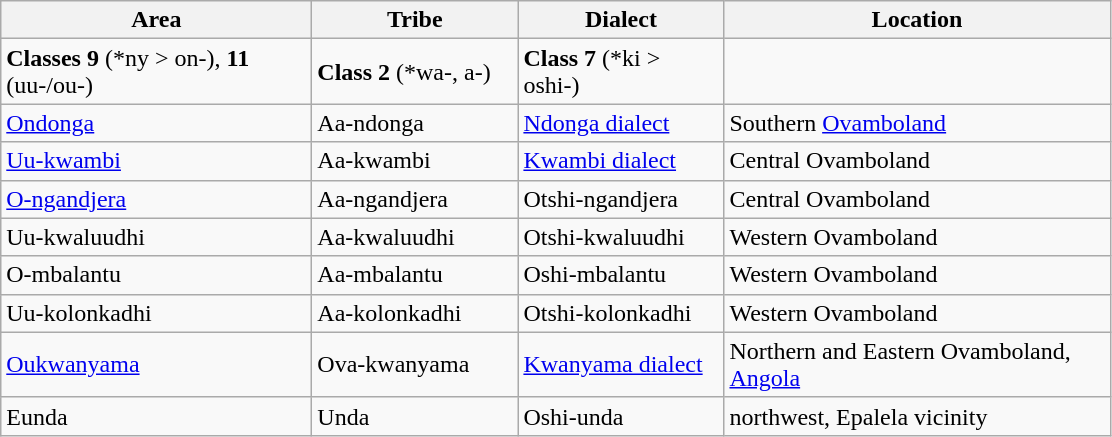<table class="wikitable">
<tr>
<th width=200>Area</th>
<th width=130>Tribe</th>
<th width=130>Dialect</th>
<th width=250>Location</th>
</tr>
<tr>
<td><strong>Classes 9</strong> (*ny > on-), <strong>11</strong> (uu-/ou-)</td>
<td><strong>Class 2</strong> (*wa-, a-)</td>
<td><strong>Class 7</strong>  (*ki > oshi-)</td>
<td></td>
</tr>
<tr>
<td><a href='#'>Ondonga</a></td>
<td>Aa-ndonga</td>
<td><a href='#'>Ndonga dialect</a></td>
<td>Southern <a href='#'>Ovamboland</a></td>
</tr>
<tr>
<td><a href='#'>Uu-kwambi</a></td>
<td>Aa-kwambi</td>
<td><a href='#'>Kwambi dialect</a></td>
<td>Central Ovamboland</td>
</tr>
<tr>
<td><a href='#'>O-ngandjera</a></td>
<td>Aa-ngandjera</td>
<td>Otshi-ngandjera</td>
<td>Central Ovamboland</td>
</tr>
<tr>
<td>Uu-kwaluudhi</td>
<td>Aa-kwaluudhi</td>
<td>Otshi-kwaluudhi</td>
<td>Western Ovamboland</td>
</tr>
<tr>
<td>O-mbalantu</td>
<td>Aa-mbalantu</td>
<td>Oshi-mbalantu</td>
<td>Western Ovamboland</td>
</tr>
<tr>
<td>Uu-kolonkadhi</td>
<td>Aa-kolonkadhi</td>
<td>Otshi-kolonkadhi</td>
<td>Western Ovamboland</td>
</tr>
<tr>
<td><a href='#'>Oukwanyama</a></td>
<td>Ova-kwanyama</td>
<td><a href='#'>Kwanyama dialect</a></td>
<td>Northern and Eastern Ovamboland, <a href='#'>Angola</a></td>
</tr>
<tr>
<td>Eunda</td>
<td>Unda</td>
<td>Oshi-unda</td>
<td>northwest, Epalela vicinity</td>
</tr>
</table>
